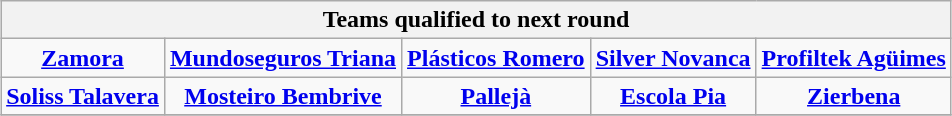<table class="wikitable" style="text-align: center; margin: 0 auto;">
<tr>
<th colspan=5>Teams qualified to next round</th>
</tr>
<tr>
<td><strong><a href='#'>Zamora</a></strong></td>
<td><strong><a href='#'>Mundoseguros Triana</a></strong></td>
<td><strong><a href='#'>Plásticos Romero</a></strong></td>
<td><strong><a href='#'>Silver Novanca</a></strong></td>
<td><strong><a href='#'>Profiltek Agüimes</a></strong></td>
</tr>
<tr>
<td><strong><a href='#'>Soliss Talavera</a></strong></td>
<td><strong><a href='#'>Mosteiro Bembrive</a></strong></td>
<td><strong><a href='#'>Pallejà</a></strong></td>
<td><strong><a href='#'>Escola Pia</a></strong></td>
<td><strong><a href='#'>Zierbena</a></strong></td>
</tr>
<tr>
</tr>
</table>
